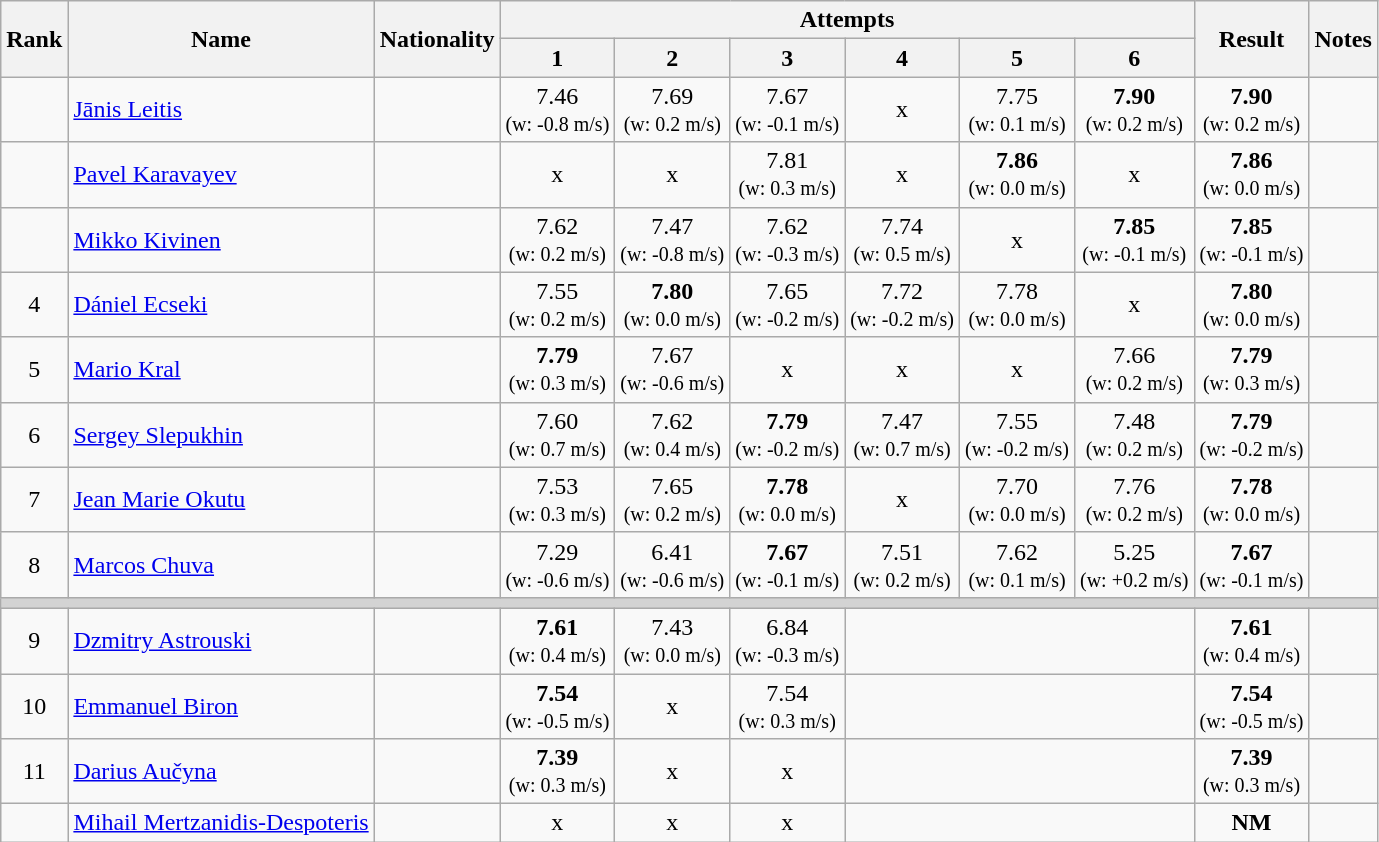<table class="wikitable sortable" style="text-align:center">
<tr>
<th rowspan=2>Rank</th>
<th rowspan=2>Name</th>
<th rowspan=2>Nationality</th>
<th colspan=6>Attempts</th>
<th rowspan=2>Result</th>
<th rowspan=2>Notes</th>
</tr>
<tr>
<th>1</th>
<th>2</th>
<th>3</th>
<th>4</th>
<th>5</th>
<th>6</th>
</tr>
<tr>
<td></td>
<td align=left><a href='#'>Jānis Leitis</a></td>
<td align=left></td>
<td>7.46<br><small>(w: -0.8 m/s)</small></td>
<td>7.69<br><small>(w: 0.2 m/s)</small></td>
<td>7.67<br><small>(w: -0.1 m/s)</small></td>
<td>x</td>
<td>7.75<br><small>(w: 0.1 m/s)</small></td>
<td><strong>7.90</strong><br><small>(w: 0.2 m/s)</small></td>
<td><strong>7.90</strong><br><small>(w: 0.2 m/s)</small></td>
<td></td>
</tr>
<tr>
<td></td>
<td align=left><a href='#'>Pavel Karavayev</a></td>
<td align=left></td>
<td>x</td>
<td>x</td>
<td>7.81<br><small>(w: 0.3 m/s)</small></td>
<td>x</td>
<td><strong>7.86</strong><br><small>(w: 0.0 m/s)</small></td>
<td>x</td>
<td><strong>7.86</strong><br><small>(w: 0.0 m/s)</small></td>
<td></td>
</tr>
<tr>
<td></td>
<td align=left><a href='#'>Mikko Kivinen</a></td>
<td align=left></td>
<td>7.62<br><small>(w: 0.2 m/s)</small></td>
<td>7.47<br><small>(w: -0.8 m/s)</small></td>
<td>7.62<br><small>(w: -0.3 m/s)</small></td>
<td>7.74<br><small>(w: 0.5 m/s)</small></td>
<td>x</td>
<td><strong>7.85</strong><br><small>(w: -0.1 m/s)</small></td>
<td><strong>7.85</strong><br><small>(w: -0.1 m/s)</small></td>
<td></td>
</tr>
<tr>
<td>4</td>
<td align=left><a href='#'>Dániel Ecseki</a></td>
<td align=left></td>
<td>7.55<br><small>(w: 0.2 m/s)</small></td>
<td><strong>7.80</strong><br><small>(w: 0.0 m/s)</small></td>
<td>7.65<br><small>(w: -0.2 m/s)</small></td>
<td>7.72<br><small>(w: -0.2 m/s)</small></td>
<td>7.78<br><small>(w: 0.0 m/s)</small></td>
<td>x</td>
<td><strong>7.80</strong><br><small>(w: 0.0 m/s)</small></td>
<td></td>
</tr>
<tr>
<td>5</td>
<td align=left><a href='#'>Mario Kral</a></td>
<td align=left></td>
<td><strong>7.79</strong><br><small>(w: 0.3 m/s)</small></td>
<td>7.67<br><small>(w: -0.6 m/s)</small></td>
<td>x</td>
<td>x</td>
<td>x</td>
<td>7.66<br><small>(w: 0.2 m/s)</small></td>
<td><strong>7.79</strong><br><small>(w: 0.3 m/s)</small></td>
<td></td>
</tr>
<tr>
<td>6</td>
<td align=left><a href='#'>Sergey Slepukhin</a></td>
<td align=left></td>
<td>7.60<br><small>(w: 0.7 m/s)</small></td>
<td>7.62<br><small>(w: 0.4 m/s)</small></td>
<td><strong>7.79</strong><br><small>(w: -0.2 m/s)</small></td>
<td>7.47<br><small>(w: 0.7 m/s)</small></td>
<td>7.55<br><small>(w: -0.2 m/s)</small></td>
<td>7.48<br><small>(w: 0.2 m/s)</small></td>
<td><strong>7.79</strong><br><small>(w: -0.2 m/s)</small></td>
<td></td>
</tr>
<tr>
<td>7</td>
<td align=left><a href='#'>Jean Marie Okutu</a></td>
<td align=left></td>
<td>7.53<br><small>(w: 0.3 m/s)</small></td>
<td>7.65<br><small>(w: 0.2 m/s)</small></td>
<td><strong>7.78</strong><br><small>(w: 0.0 m/s)</small></td>
<td>x</td>
<td>7.70<br><small>(w: 0.0 m/s)</small></td>
<td>7.76<br><small>(w: 0.2 m/s)</small></td>
<td><strong>7.78</strong><br><small>(w: 0.0 m/s)</small></td>
<td></td>
</tr>
<tr>
<td>8</td>
<td align=left><a href='#'>Marcos Chuva</a></td>
<td align=left></td>
<td>7.29<br><small>(w: -0.6 m/s)</small></td>
<td>6.41<br><small>(w: -0.6 m/s)</small></td>
<td><strong>7.67</strong><br><small>(w: -0.1 m/s)</small></td>
<td>7.51<br><small>(w: 0.2 m/s)</small></td>
<td>7.62<br><small>(w: 0.1 m/s)</small></td>
<td>5.25<br><small>(w: +0.2 m/s)</small></td>
<td><strong>7.67</strong><br><small>(w: -0.1 m/s)</small></td>
<td></td>
</tr>
<tr>
<td colspan=11 bgcolor=lightgray></td>
</tr>
<tr>
<td>9</td>
<td align=left><a href='#'>Dzmitry Astrouski</a></td>
<td align=left></td>
<td><strong>7.61</strong><br><small>(w: 0.4 m/s)</small></td>
<td>7.43<br><small>(w: 0.0 m/s)</small></td>
<td>6.84<br><small>(w: -0.3 m/s)</small></td>
<td colspan=3></td>
<td><strong>7.61</strong><br><small>(w: 0.4 m/s)</small></td>
<td></td>
</tr>
<tr>
<td>10</td>
<td align=left><a href='#'>Emmanuel Biron</a></td>
<td align=left></td>
<td><strong>7.54</strong><br><small>(w: -0.5 m/s)</small></td>
<td>x</td>
<td>7.54<br><small>(w: 0.3 m/s)</small></td>
<td colspan=3></td>
<td><strong>7.54</strong><br><small>(w: -0.5 m/s)</small></td>
<td></td>
</tr>
<tr>
<td>11</td>
<td align=left><a href='#'>Darius Aučyna</a></td>
<td align=left></td>
<td><strong>7.39</strong><br><small>(w: 0.3 m/s)</small></td>
<td>x</td>
<td>x</td>
<td colspan=3></td>
<td><strong>7.39</strong><br><small>(w: 0.3 m/s)</small></td>
<td></td>
</tr>
<tr>
<td></td>
<td align=left><a href='#'>Mihail Mertzanidis-Despoteris</a></td>
<td align=left></td>
<td>x</td>
<td>x</td>
<td>x</td>
<td colspan=3></td>
<td><strong>NM</strong></td>
<td></td>
</tr>
</table>
